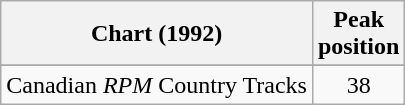<table class="wikitable sortable">
<tr>
<th align="left">Chart (1992)</th>
<th align="center">Peak<br>position</th>
</tr>
<tr>
</tr>
<tr>
<td align="left">Canadian <em>RPM</em> Country Tracks</td>
<td align="center">38</td>
</tr>
</table>
